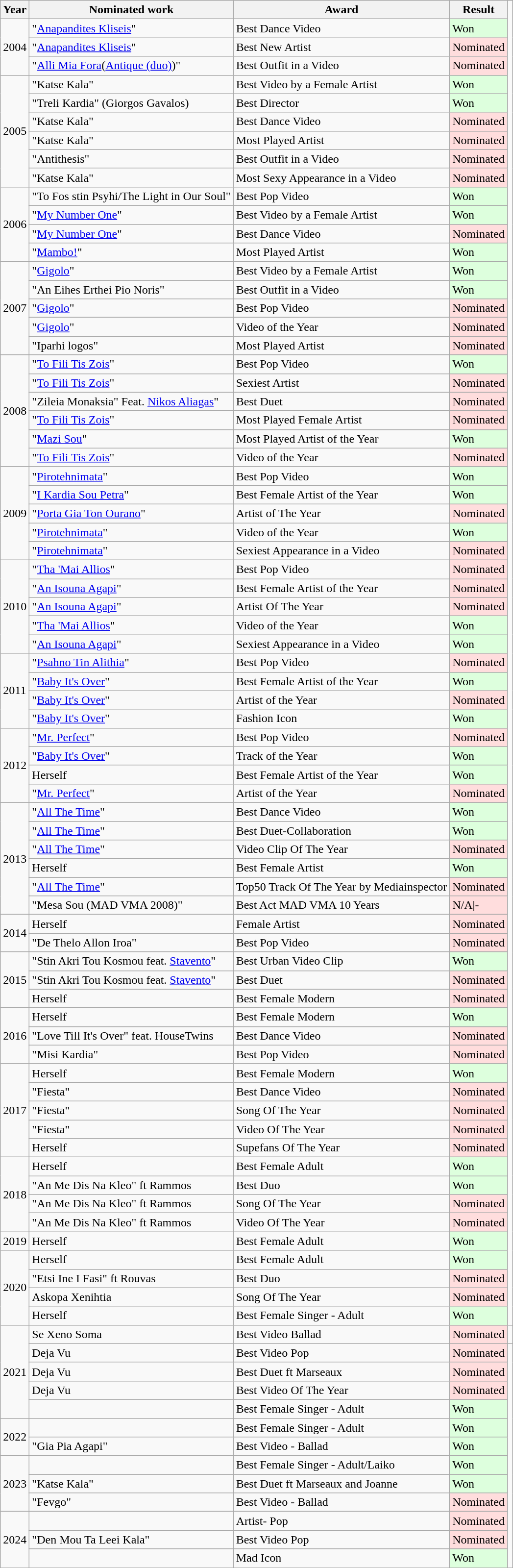<table class="wikitable">
<tr>
<th>Year</th>
<th>Nominated work</th>
<th>Award</th>
<th>Result</th>
</tr>
<tr>
<td rowspan="3">2004</td>
<td>"<a href='#'>Anapandites Kliseis</a>"</td>
<td>Best Dance Video</td>
<td style="background: #ddffdd">Won</td>
</tr>
<tr>
<td>"<a href='#'>Anapandites Kliseis</a>"</td>
<td>Best New Artist</td>
<td style="background: #ffdddd">Nominated</td>
</tr>
<tr>
<td>"<a href='#'>Alli Mia Fora</a>(<a href='#'>Antique (duo)</a>)"</td>
<td>Best Outfit in a Video</td>
<td style="background: #ffdddd">Nominated</td>
</tr>
<tr>
<td rowspan="6">2005</td>
<td>"Katse Kala"</td>
<td>Best Video by a Female Artist</td>
<td style="background: #ddffdd">Won</td>
</tr>
<tr>
<td>"Treli Kardia" (Giorgos Gavalos)</td>
<td>Best Director</td>
<td style="background: #ddffdd">Won</td>
</tr>
<tr>
<td>"Katse Kala"</td>
<td>Best Dance Video</td>
<td style="background: #ffdddd">Nominated</td>
</tr>
<tr>
<td>"Katse Kala"</td>
<td>Most Played Artist</td>
<td style="background: #ffdddd">Nominated</td>
</tr>
<tr>
<td>"Antithesis"</td>
<td>Best Outfit in a Video</td>
<td style="background: #ffdddd">Nominated</td>
</tr>
<tr>
<td>"Katse Kala"</td>
<td>Most Sexy Appearance in a Video</td>
<td style="background: #ffdddd">Nominated</td>
</tr>
<tr>
<td rowspan="4">2006</td>
<td>"Το Fos stin Psyhi/The Light in Our Soul"</td>
<td>Best Pop Video</td>
<td style="background: #ddffdd">Won</td>
</tr>
<tr>
<td>"<a href='#'>My Number One</a>"</td>
<td>Best Video by a Female Artist</td>
<td style="background: #ddffdd">Won</td>
</tr>
<tr>
<td>"<a href='#'>My Number One</a>"</td>
<td>Best Dance Video</td>
<td style="background: #ffdddd">Nominated</td>
</tr>
<tr>
<td>"<a href='#'>Mambo!</a>"</td>
<td>Most Played Artist</td>
<td style="background: #ddffdd">Won</td>
</tr>
<tr>
<td rowspan="5">2007</td>
<td>"<a href='#'>Gigolo</a>"</td>
<td>Best Video by a Female Artist</td>
<td style="background: #ddffdd">Won</td>
</tr>
<tr>
<td>"Αn Eihes Erthei Pio Noris"</td>
<td>Best Outfit in a Video</td>
<td style="background: #ddffdd">Won</td>
</tr>
<tr>
<td>"<a href='#'>Gigolo</a>"</td>
<td>Best Pop Video</td>
<td style="background: #ffdddd">Nominated</td>
</tr>
<tr>
<td>"<a href='#'>Gigolo</a>"</td>
<td>Video of the Year</td>
<td style="background: #ffdddd">Nominated</td>
</tr>
<tr>
<td>"Iparhi logos"</td>
<td>Most Played Artist</td>
<td style="background: #ffdddd">Nominated</td>
</tr>
<tr>
<td rowspan="6">2008</td>
<td>"<a href='#'>To Fili Tis Zois</a>"</td>
<td>Best Pop Video</td>
<td style="background: #ddffdd">Won</td>
</tr>
<tr>
<td>"<a href='#'>To Fili Tis Zois</a>"</td>
<td>Sexiest Artist</td>
<td style="background: #ffdddd">Nominated</td>
</tr>
<tr>
<td>"Zileia Monaksia" Feat. <a href='#'>Nikos Aliagas</a>"</td>
<td>Best Duet</td>
<td style="background: #ffdddd">Nominated</td>
</tr>
<tr>
<td>"<a href='#'>To Fili Tis Zois</a>"</td>
<td>Most Played Female Artist</td>
<td style="background: #ffdddd">Nominated</td>
</tr>
<tr>
<td>"<a href='#'>Mazi Sou</a>"</td>
<td>Most Played Artist of the Year</td>
<td style="background: #ddffdd">Won</td>
</tr>
<tr>
<td>"<a href='#'>To Fili Tis Zois</a>"</td>
<td>Video of the Year</td>
<td style="background: #ffdddd">Nominated</td>
</tr>
<tr>
<td rowspan="5">2009</td>
<td>"<a href='#'>Pirotehnimata</a>"</td>
<td>Best Pop Video</td>
<td style="background: #ddffdd">Won</td>
</tr>
<tr>
<td>"<a href='#'>I Kardia Sou Petra</a>"</td>
<td>Best Female Artist of the Year</td>
<td style="background: #ddffdd">Won</td>
</tr>
<tr>
<td>"<a href='#'>Porta Gia Ton Ourano</a>"</td>
<td>Artist of The Year</td>
<td style="background: #ffdddd">Nominated</td>
</tr>
<tr>
<td>"<a href='#'>Pirotehnimata</a>"</td>
<td>Video of the Year</td>
<td style="background: #ddffdd">Won</td>
</tr>
<tr>
<td>"<a href='#'>Pirotehnimata</a>"</td>
<td>Sexiest Appearance in a Video</td>
<td style="background: #ffdddd">Nominated</td>
</tr>
<tr>
<td rowspan="5">2010</td>
<td>"<a href='#'>Tha 'Mai Allios</a>"</td>
<td>Best Pop Video</td>
<td style="background: #ffdddd">Nominated</td>
</tr>
<tr>
<td>"<a href='#'>An Isouna Agapi</a>"</td>
<td>Best Female Artist of the Year</td>
<td style="background: #ffdddd">Nominated</td>
</tr>
<tr>
<td>"<a href='#'>An Isouna Agapi</a>"</td>
<td>Artist Of The Year</td>
<td style="background: #ffdddd">Nominated</td>
</tr>
<tr>
<td>"<a href='#'>Tha 'Mai Allios</a>"</td>
<td>Video of the Year</td>
<td style="background: #ddffdd">Won</td>
</tr>
<tr>
<td>"<a href='#'>An Isouna Agapi</a>"</td>
<td>Sexiest Appearance in a Video</td>
<td style="background: #ddffdd">Won</td>
</tr>
<tr>
<td rowspan="4">2011</td>
<td>"<a href='#'>Psahno Tin Alithia</a>"</td>
<td>Best Pop Video</td>
<td style="background: #ffdddd">Nominated</td>
</tr>
<tr>
<td>"<a href='#'>Baby It's Over</a>"</td>
<td>Best Female Artist of the Year</td>
<td style="background: #ddffdd">Won</td>
</tr>
<tr>
<td>"<a href='#'>Baby It's Over</a>"</td>
<td>Artist of the Year</td>
<td style="background: #ffdddd">Nominated</td>
</tr>
<tr>
<td>"<a href='#'>Baby It's Over</a>"</td>
<td>Fashion Icon</td>
<td style="background: #ddffdd">Won</td>
</tr>
<tr>
<td rowspan="4">2012</td>
<td>"<a href='#'>Mr. Perfect</a>"</td>
<td>Best Pop Video</td>
<td style="background: #ffdddd">Nominated</td>
</tr>
<tr>
<td>"<a href='#'>Baby It's Over</a>"</td>
<td>Track of the Year</td>
<td style="background: #ddffdd">Won</td>
</tr>
<tr>
<td>Herself</td>
<td>Best Female Artist of the Year</td>
<td style="background: #ddffdd">Won</td>
</tr>
<tr>
<td>"<a href='#'>Mr. Perfect</a>"</td>
<td>Artist of the Year</td>
<td style="background: #ffdddd">Nominated</td>
</tr>
<tr>
<td rowspan="6">2013</td>
<td>"<a href='#'>All The Time</a>"</td>
<td>Best Dance Video</td>
<td style="background: #ddffdd">Won</td>
</tr>
<tr>
<td>"<a href='#'>All The Time</a>"</td>
<td>Best Duet-Collaboration</td>
<td style="background: #ddffdd">Won</td>
</tr>
<tr>
<td>"<a href='#'>All The Time</a>"</td>
<td>Video Clip Of The Year</td>
<td style="background: #ffdddd">Nominated</td>
</tr>
<tr>
<td>Herself</td>
<td>Best Female Artist</td>
<td style="background: #ddffdd">Won</td>
</tr>
<tr>
<td>"<a href='#'>All The Time</a>"</td>
<td>Top50 Track Of The Year by Mediainspector</td>
<td style="background: #ffdddd">Nominated</td>
</tr>
<tr>
<td>"Mesa Sou (MAD VMA 2008)"</td>
<td>Best Act MAD VMA 10 Years</td>
<td style="background: #ffdddd">N/A|-</td>
</tr>
<tr>
<td rowspan="2">2014</td>
<td>Herself</td>
<td>Female Artist</td>
<td style="background: #ffdddd">Nominated</td>
</tr>
<tr>
<td>"De Thelo Allon Iroa"</td>
<td>Best Pop Video</td>
<td style="background: #ffdddd">Nominated</td>
</tr>
<tr>
<td rowspan="3">2015</td>
<td>"Stin Akri Tou Kosmou feat. <a href='#'>Stavento</a>"</td>
<td>Best Urban Video Clip</td>
<td style="background: #ddffdd">Won</td>
</tr>
<tr>
<td>"Stin Akri Tou Kosmou feat. <a href='#'>Stavento</a>"</td>
<td>Best Duet</td>
<td style="background: #ffdddd">Nominated</td>
</tr>
<tr>
<td>Herself</td>
<td>Best Female Modern</td>
<td style="background: #ffdddd">Nominated</td>
</tr>
<tr>
<td rowspan="3">2016</td>
<td>Herself</td>
<td>Best Female Modern</td>
<td style="background: #ddffdd">Won</td>
</tr>
<tr>
<td>"Love Till It's Over" feat. HouseTwins</td>
<td>Best Dance Video</td>
<td style="background: #ffdddd">Nominated</td>
</tr>
<tr>
<td>"Misi Kardia"</td>
<td>Best Pop Video</td>
<td style="background: #ffdddd">Nominated</td>
</tr>
<tr>
<td rowspan="5">2017</td>
<td>Herself</td>
<td>Best Female Modern</td>
<td style="background: #ddffdd">Won</td>
</tr>
<tr>
<td>"Fiesta"</td>
<td>Best Dance Video</td>
<td style="background: #ffdddd">Nominated</td>
</tr>
<tr>
<td>"Fiesta"</td>
<td>Song Of The Year</td>
<td style="background: #ffdddd">Nominated</td>
</tr>
<tr>
<td>"Fiesta"</td>
<td>Video Of The Year</td>
<td style="background: #ffdddd">Nominated</td>
</tr>
<tr>
<td>Herself</td>
<td>Supefans Of The Year</td>
<td style="background: #ffdddd">Nominated</td>
</tr>
<tr>
<td rowspan="4">2018</td>
<td>Herself</td>
<td>Best Female Adult</td>
<td style="background: #ddffdd">Won</td>
</tr>
<tr>
<td>"An Me Dis Na Kleo" ft Rammos</td>
<td>Best Duo</td>
<td style="background: #ddffdd">Won</td>
</tr>
<tr>
<td>"An Me Dis Na Kleo" ft Rammos</td>
<td>Song Of The Year</td>
<td style="background: #ffdddd">Nominated</td>
</tr>
<tr>
<td>"An Me Dis Na Kleo" ft Rammos</td>
<td>Video Of The Year</td>
<td style="background: #ffdddd">Nominated</td>
</tr>
<tr>
<td>2019</td>
<td>Herself</td>
<td>Best Female Adult</td>
<td style="background: #ddffdd">Won</td>
</tr>
<tr>
<td rowspan="4">2020</td>
<td>Herself</td>
<td>Best Female Adult</td>
<td style="background: #ddffdd">Won</td>
</tr>
<tr>
<td>"Etsi Ine I Fasi" ft Rouvas</td>
<td>Best Duo</td>
<td style="background: #ffdddd">Nominated</td>
</tr>
<tr>
<td>Askopa Xenihtia</td>
<td>Song Of The Year</td>
<td style="background: #ffdddd">Nominated</td>
</tr>
<tr>
<td>Herself</td>
<td>Best Female Singer - Adult</td>
<td style="background: #ddffdd">Won</td>
</tr>
<tr>
<td rowspan="5">2021</td>
<td>Se Xeno Soma</td>
<td>Best Video Ballad</td>
<td style="background: #ffdddd">Nominated</td>
<td></td>
</tr>
<tr>
<td>Deja Vu</td>
<td>Best Video Pop</td>
<td style="background: #ffdddd">Nominated</td>
</tr>
<tr>
<td>Deja Vu</td>
<td>Best Duet ft Marseaux</td>
<td style="background: #ffdddd">Nominated</td>
</tr>
<tr>
<td>Deja Vu</td>
<td>Best Video Of The Year</td>
<td style="background: #ffdddd">Nominated</td>
</tr>
<tr>
<td></td>
<td>Best Female Singer - Adult</td>
<td style="background: #ddffdd">Won</td>
</tr>
<tr>
<td rowspan="2">2022</td>
<td></td>
<td>Best Female Singer - Adult</td>
<td style="background: #ddffdd">Won</td>
</tr>
<tr>
<td>"Gia Pia Agapi"</td>
<td>Best Video - Ballad</td>
<td style="background: #ddffdd">Won</td>
</tr>
<tr>
<td rowspan="3">2023</td>
<td></td>
<td>Best Female Singer - Adult/Laiko</td>
<td style="background: #ddffdd">Won</td>
</tr>
<tr>
<td>"Katse Kala"</td>
<td>Best Duet ft Marseaux and Joanne</td>
<td style="background: #ddffdd">Won</td>
</tr>
<tr>
<td>"Fevgo"</td>
<td>Best Video - Ballad</td>
<td style="background: #ffdddd">Nominated</td>
</tr>
<tr>
<td rowspan="3">2024</td>
<td></td>
<td>Artist- Pop</td>
<td style="background: #ffdddd">Nominated</td>
</tr>
<tr>
<td>"Den Mou Ta Leei Kala"</td>
<td>Best Video Pop</td>
<td style="background: #ffdddd">Nominated</td>
</tr>
<tr>
<td></td>
<td>Mad Icon</td>
<td style="background: #ddffdd">Won</td>
</tr>
</table>
